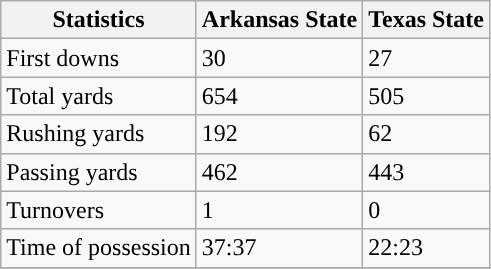<table class="wikitable">
<tr>
<th>Statistics</th>
<th>Arkansas State</th>
<th>Texas State</th>
</tr>
<tr>
<td>First downs</td>
<td>30</td>
<td>27</td>
</tr>
<tr>
<td>Total yards</td>
<td>654</td>
<td>505</td>
</tr>
<tr>
<td>Rushing yards</td>
<td>192</td>
<td>62</td>
</tr>
<tr>
<td>Passing yards</td>
<td>462</td>
<td>443</td>
</tr>
<tr>
<td>Turnovers</td>
<td>1</td>
<td>0</td>
</tr>
<tr>
<td>Time of possession</td>
<td>37:37</td>
<td>22:23</td>
</tr>
<tr>
</tr>
</table>
